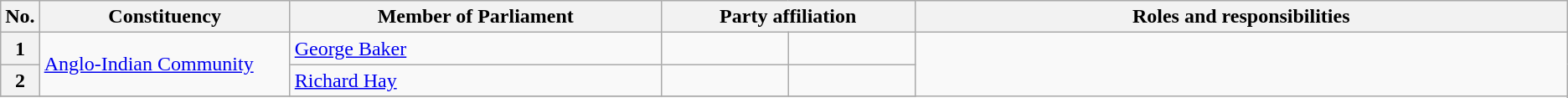<table class="wikitable">
<tr style="text-align:center;">
<th>No.</th>
<th style="width:12em">Constituency</th>
<th style="width:18em">Member of Parliament</th>
<th colspan="2" style="width:18em">Party affiliation</th>
<th style="width:32em">Roles and responsibilities</th>
</tr>
<tr>
<th>1</th>
<td rowspan="2"><a href='#'>Anglo-Indian Community</a></td>
<td><a href='#'>George Baker</a></td>
<td></td>
<td></td>
</tr>
<tr>
<th>2</th>
<td><a href='#'>Richard Hay</a></td>
<td></td>
<td></td>
</tr>
<tr>
</tr>
</table>
